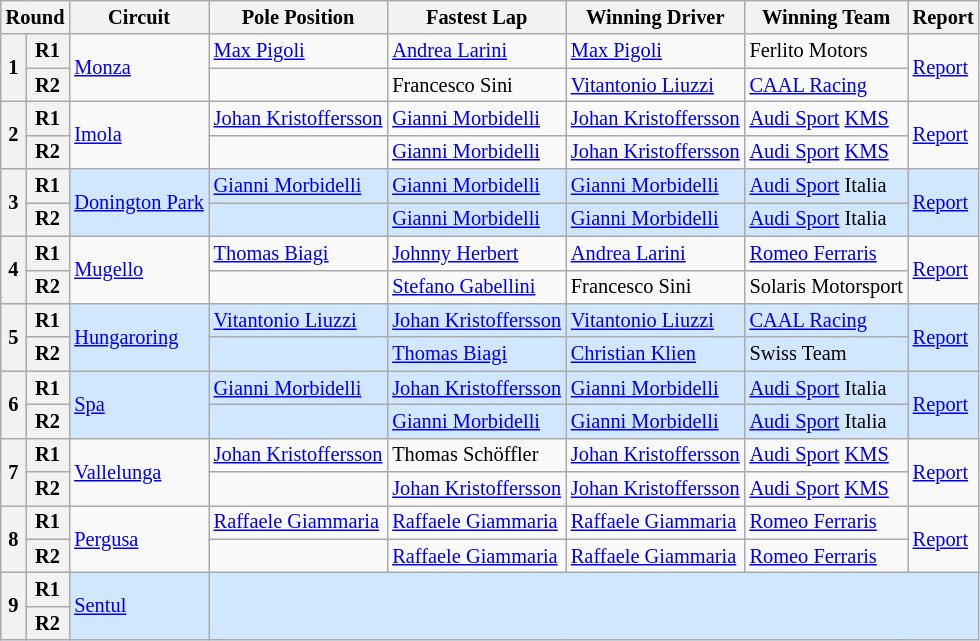<table class="wikitable" style="font-size: 85%">
<tr>
<th colspan=2>Round</th>
<th>Circuit</th>
<th>Pole Position</th>
<th>Fastest Lap</th>
<th>Winning Driver</th>
<th>Winning Team</th>
<th>Report</th>
</tr>
<tr>
<th rowspan=2>1</th>
<th>R1</th>
<td rowspan=2><a href='#'>Monza</a></td>
<td> <a href='#'>Max Pigoli</a></td>
<td> <a href='#'>Andrea Larini</a></td>
<td> <a href='#'>Max Pigoli</a></td>
<td> Ferlito Motors</td>
<td rowspan=2><a href='#'>Report</a></td>
</tr>
<tr>
<th>R2</th>
<td></td>
<td> Francesco Sini</td>
<td> <a href='#'>Vitantonio Liuzzi</a></td>
<td> <a href='#'>CAAL Racing</a></td>
</tr>
<tr>
<th rowspan=2>2</th>
<th>R1</th>
<td rowspan=2><a href='#'>Imola</a></td>
<td> <a href='#'>Johan Kristoffersson</a></td>
<td> <a href='#'>Gianni Morbidelli</a></td>
<td> <a href='#'>Johan Kristoffersson</a></td>
<td> <a href='#'>Audi Sport</a> <a href='#'>KMS</a></td>
<td rowspan=2><a href='#'>Report</a></td>
</tr>
<tr>
<th>R2</th>
<td></td>
<td> <a href='#'>Gianni Morbidelli</a></td>
<td> <a href='#'>Johan Kristoffersson</a></td>
<td> <a href='#'>Audi Sport</a> <a href='#'>KMS</a></td>
</tr>
<tr style="background:#D0E7FF;">
<th rowspan=2>3</th>
<th>R1</th>
<td rowspan=2><a href='#'>Donington Park</a></td>
<td> <a href='#'>Gianni Morbidelli</a></td>
<td> <a href='#'>Gianni Morbidelli</a></td>
<td> <a href='#'>Gianni Morbidelli</a></td>
<td> <a href='#'>Audi Sport</a> Italia</td>
<td rowspan=2><a href='#'>Report</a></td>
</tr>
<tr style="background:#D0E7FF;">
<th>R2</th>
<td></td>
<td> <a href='#'>Gianni Morbidelli</a></td>
<td> <a href='#'>Gianni Morbidelli</a></td>
<td> <a href='#'>Audi Sport</a> Italia</td>
</tr>
<tr>
<th rowspan=2>4</th>
<th>R1</th>
<td rowspan=2><a href='#'>Mugello</a></td>
<td> <a href='#'>Thomas Biagi</a></td>
<td> <a href='#'>Johnny Herbert</a></td>
<td> <a href='#'>Andrea Larini</a></td>
<td> <a href='#'>Romeo Ferraris</a></td>
<td rowspan=2><a href='#'>Report</a></td>
</tr>
<tr>
<th>R2</th>
<td></td>
<td> <a href='#'>Stefano Gabellini</a></td>
<td> Francesco Sini</td>
<td> Solaris Motorsport</td>
</tr>
<tr style="background:#D0E7FF;">
<th rowspan=2>5</th>
<th>R1</th>
<td rowspan=2><a href='#'>Hungaroring</a></td>
<td> <a href='#'>Vitantonio Liuzzi</a></td>
<td> <a href='#'>Johan Kristoffersson</a></td>
<td> <a href='#'>Vitantonio Liuzzi</a></td>
<td> <a href='#'>CAAL Racing</a></td>
<td rowspan=2><a href='#'>Report</a></td>
</tr>
<tr style="background:#D0E7FF;">
<th>R2</th>
<td></td>
<td> <a href='#'>Thomas Biagi</a></td>
<td> <a href='#'>Christian Klien</a></td>
<td> Swiss Team</td>
</tr>
<tr style="background:#D0E7FF;">
<th rowspan=2>6</th>
<th>R1</th>
<td rowspan=2><a href='#'>Spa</a></td>
<td> <a href='#'>Gianni Morbidelli</a></td>
<td> <a href='#'>Johan Kristoffersson</a></td>
<td> <a href='#'>Gianni Morbidelli</a></td>
<td> <a href='#'>Audi Sport</a> Italia</td>
<td rowspan=2><a href='#'>Report</a></td>
</tr>
<tr style="background:#D0E7FF;">
<th>R2</th>
<td></td>
<td> <a href='#'>Gianni Morbidelli</a></td>
<td> <a href='#'>Gianni Morbidelli</a></td>
<td> <a href='#'>Audi Sport</a> Italia</td>
</tr>
<tr>
<th rowspan=2>7</th>
<th>R1</th>
<td rowspan=2><a href='#'>Vallelunga</a></td>
<td> <a href='#'>Johan Kristoffersson</a></td>
<td>  Thomas Schöffler</td>
<td> <a href='#'>Johan Kristoffersson</a></td>
<td> <a href='#'>Audi Sport</a> <a href='#'>KMS</a></td>
<td rowspan=2><a href='#'>Report</a></td>
</tr>
<tr>
<th>R2</th>
<td></td>
<td> <a href='#'>Johan Kristoffersson</a></td>
<td> <a href='#'>Johan Kristoffersson</a></td>
<td> <a href='#'>Audi Sport</a> <a href='#'>KMS</a></td>
</tr>
<tr>
<th rowspan=2>8</th>
<th>R1</th>
<td rowspan=2><a href='#'>Pergusa</a></td>
<td> <a href='#'>Raffaele Giammaria</a></td>
<td> <a href='#'>Raffaele Giammaria</a></td>
<td> <a href='#'>Raffaele Giammaria</a></td>
<td> <a href='#'>Romeo Ferraris</a></td>
<td rowspan=2><a href='#'>Report</a></td>
</tr>
<tr>
<th>R2</th>
<td></td>
<td> <a href='#'>Raffaele Giammaria</a></td>
<td> <a href='#'>Raffaele Giammaria</a></td>
<td> <a href='#'>Romeo Ferraris</a></td>
</tr>
<tr style="background:#D0E7FF;">
<th rowspan=2>9</th>
<th>R1</th>
<td rowspan=2><a href='#'>Sentul</a></td>
<td rowspan=2 colspan=5></td>
</tr>
<tr style="background:#D0E7FF;">
<th>R2</th>
</tr>
</table>
